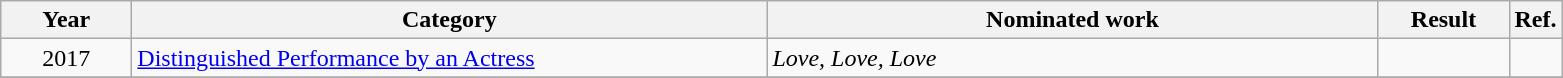<table class=wikitable>
<tr>
<th scope="col" style="width:5em;">Year</th>
<th scope="col" style="width:26em;">Category</th>
<th scope="col" style="width:25em;">Nominated work</th>
<th scope="col" style="width:5em;">Result</th>
<th>Ref.</th>
</tr>
<tr>
<td style="text-align:center;">2017</td>
<td><a href='#'>Distinguished Performance by an Actress</a></td>
<td><em>Love, Love, Love</em></td>
<td></td>
<td></td>
</tr>
<tr>
</tr>
</table>
